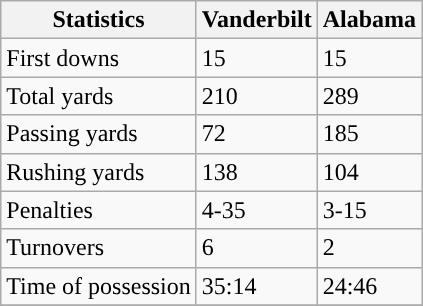<table class="wikitable" style="float: left;">
<tr>
<th>Statistics</th>
<th>Vanderbilt</th>
<th>Alabama</th>
</tr>
<tr>
<td>First downs</td>
<td>15</td>
<td>15</td>
</tr>
<tr>
<td>Total yards</td>
<td>210</td>
<td>289</td>
</tr>
<tr>
<td>Passing yards</td>
<td>72</td>
<td>185</td>
</tr>
<tr>
<td>Rushing yards</td>
<td>138</td>
<td>104</td>
</tr>
<tr>
<td>Penalties</td>
<td>4-35</td>
<td>3-15</td>
</tr>
<tr>
<td>Turnovers</td>
<td>6</td>
<td>2</td>
</tr>
<tr>
<td>Time of possession</td>
<td>35:14</td>
<td>24:46</td>
</tr>
<tr>
</tr>
</table>
